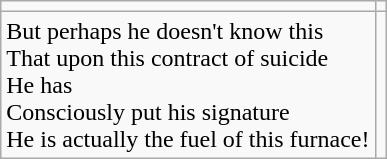<table class="wikitable" style="text-align:left;">
<tr>
<td></td>
<td></td>
</tr>
<tr>
<td>But perhaps he doesn't know this<br>That upon this contract of suicide<br>He has<br>Consciously put his signature<br>He is actually the fuel of this furnace!</td>
<td></td>
</tr>
</table>
